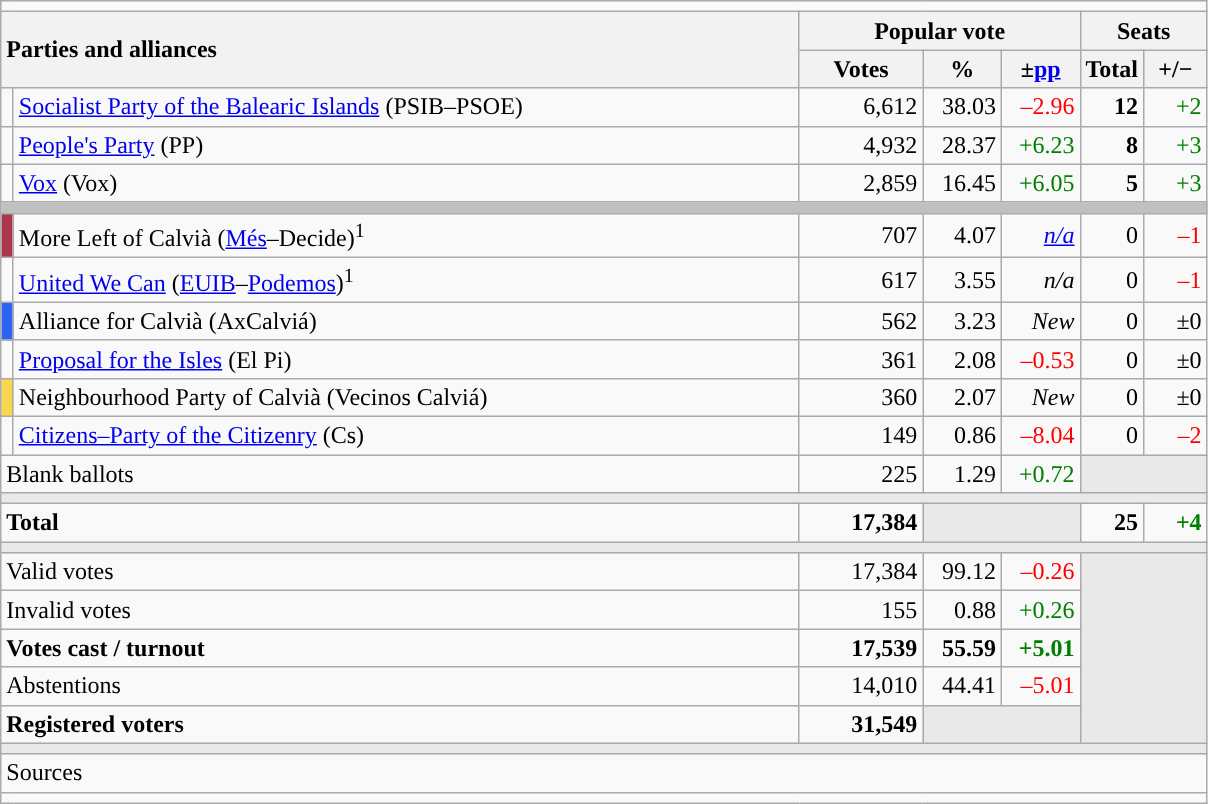<table class="wikitable" style="text-align:right;">
<tr>
<td colspan="7"></td>
</tr>
<tr>
<th style="text-align:left;" rowspan="2" colspan="2" width="525">Parties and alliances</th>
<th colspan="3">Popular vote</th>
<th colspan="2">Seats</th>
</tr>
<tr>
<th width="75">Votes</th>
<th width="45">%</th>
<th width="45">±<a href='#'>pp</a></th>
<th width="35">Total</th>
<th width="35">+/−</th>
</tr>
<tr>
<td width="1" style="color:inherit;background:"></td>
<td align="left"><a href='#'>Socialist Party of the Balearic Islands</a> (PSIB–PSOE)</td>
<td>6,612</td>
<td>38.03</td>
<td style="color:red;">–2.96</td>
<td><strong>12</strong></td>
<td style="color:green;">+2</td>
</tr>
<tr>
<td style="color:inherit;background:"></td>
<td align="left"><a href='#'>People's Party</a> (PP)</td>
<td>4,932</td>
<td>28.37</td>
<td style="color:green;">+6.23</td>
<td><strong>8</strong></td>
<td style="color:green;">+3</td>
</tr>
<tr>
<td style="color:inherit;background:"></td>
<td align="left"><a href='#'>Vox</a> (Vox)</td>
<td>2,859</td>
<td>16.45</td>
<td style="color:green;">+6.05</td>
<td><strong>5</strong></td>
<td style="color:green;">+3</td>
</tr>
<tr>
<td colspan="7" bgcolor="#C0C0C0"></td>
</tr>
<tr>
<td bgcolor="#AD354B"></td>
<td align="left">More Left of Calvià (<a href='#'>Més</a>–Decide)<sup>1</sup></td>
<td>707</td>
<td>4.07</td>
<td><em><a href='#'>n/a</a></em></td>
<td>0</td>
<td style="color:red;">–1</td>
</tr>
<tr>
<td style="color:inherit;background:"></td>
<td align="left"><a href='#'>United We Can</a> (<a href='#'>EUIB</a>–<a href='#'>Podemos</a>)<sup>1</sup></td>
<td>617</td>
<td>3.55</td>
<td><em>n/a</em></td>
<td>0</td>
<td style="color:red;">–1</td>
</tr>
<tr>
<td bgcolor="#2B64F3"></td>
<td align="left">Alliance for Calvià (AxCalviá)</td>
<td>562</td>
<td>3.23</td>
<td><em>New</em></td>
<td>0</td>
<td>±0</td>
</tr>
<tr>
<td style="color:inherit;background:"></td>
<td align="left"><a href='#'>Proposal for the Isles</a> (El Pi)</td>
<td>361</td>
<td>2.08</td>
<td style="color:red;">–0.53</td>
<td>0</td>
<td>±0</td>
</tr>
<tr>
<td bgcolor="#F8D74E"></td>
<td align="left">Neighbourhood Party of Calvià (Vecinos Calviá)</td>
<td>360</td>
<td>2.07</td>
<td><em>New</em></td>
<td>0</td>
<td>±0</td>
</tr>
<tr>
<td style="color:inherit;background:"></td>
<td align="left"><a href='#'>Citizens–Party of the Citizenry</a> (Cs)</td>
<td>149</td>
<td>0.86</td>
<td style="color:red;">–8.04</td>
<td>0</td>
<td style="color:red;">–2</td>
</tr>
<tr>
<td align="left" colspan="2">Blank ballots</td>
<td>225</td>
<td>1.29</td>
<td style="color:green;">+0.72</td>
<td bgcolor="#E9E9E9" colspan="2"></td>
</tr>
<tr>
<td colspan="7" bgcolor="#E9E9E9"></td>
</tr>
<tr style="font-weight:bold;">
<td align="left" colspan="2">Total</td>
<td>17,384</td>
<td bgcolor="#E9E9E9" colspan="2"></td>
<td>25</td>
<td style="color:green;">+4</td>
</tr>
<tr>
<td colspan="7" bgcolor="#E9E9E9"></td>
</tr>
<tr>
<td align="left" colspan="2">Valid votes</td>
<td>17,384</td>
<td>99.12</td>
<td style="color:red;">–0.26</td>
<td bgcolor="#E9E9E9" colspan="2" rowspan="5"></td>
</tr>
<tr>
<td align="left" colspan="2">Invalid votes</td>
<td>155</td>
<td>0.88</td>
<td style="color:green;">+0.26</td>
</tr>
<tr style="font-weight:bold;">
<td align="left" colspan="2">Votes cast / turnout</td>
<td>17,539</td>
<td>55.59</td>
<td style="color:green;">+5.01</td>
</tr>
<tr>
<td align="left" colspan="2">Abstentions</td>
<td>14,010</td>
<td>44.41</td>
<td style="color:red;">–5.01</td>
</tr>
<tr style="font-weight:bold;">
<td align="left" colspan="2">Registered voters</td>
<td>31,549</td>
<td bgcolor="#E9E9E9" colspan="2"></td>
</tr>
<tr>
<td colspan="7" bgcolor="#E9E9E9"></td>
</tr>
<tr>
<td align="left" colspan="7">Sources</td>
</tr>
<tr>
<td colspan="7" style="text-align:left; max-width:790px;"></td>
</tr>
</table>
